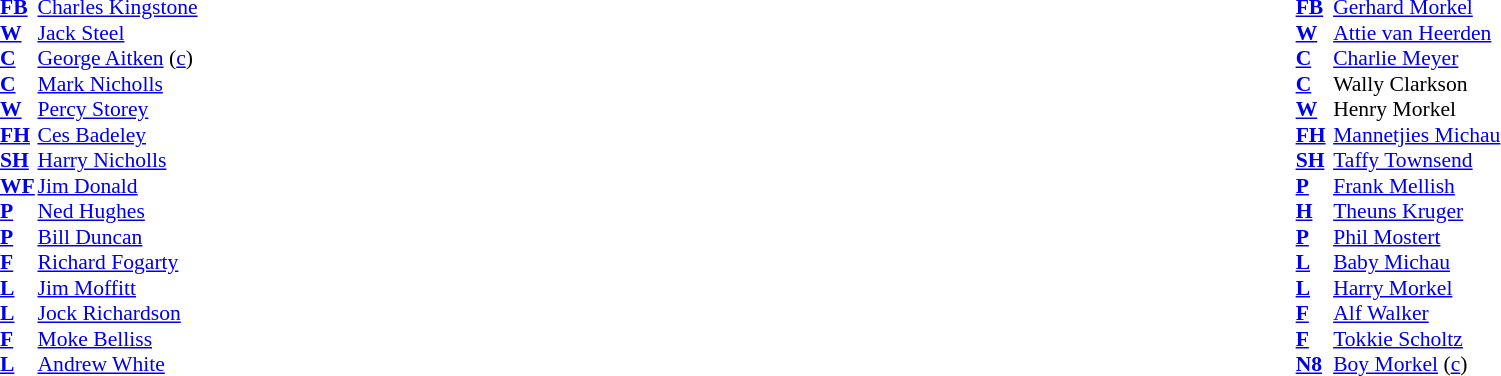<table style="width:100%;">
<tr>
<td style="vertical-align:top; width:50%;"><br><table cellspacing="0" cellpadding="0" style="font-size: 90%">
<tr>
<th width="25"></th>
<th width="25"></th>
</tr>
<tr>
<td></td>
<td><strong><a href='#'>FB</a></strong></td>
<td><a href='#'>Charles Kingstone</a></td>
</tr>
<tr>
<td></td>
<td><strong><a href='#'>W</a></strong></td>
<td><a href='#'>Jack Steel</a></td>
</tr>
<tr>
<td></td>
<td><strong><a href='#'>C</a></strong></td>
<td><a href='#'>George Aitken</a> (<a href='#'>c</a>)</td>
</tr>
<tr>
<td></td>
<td><strong><a href='#'>C</a></strong></td>
<td><a href='#'>Mark Nicholls</a></td>
</tr>
<tr>
<td></td>
<td><strong><a href='#'>W</a></strong></td>
<td><a href='#'>Percy Storey</a></td>
</tr>
<tr>
<td></td>
<td><strong><a href='#'>FH</a></strong></td>
<td><a href='#'>Ces Badeley</a></td>
</tr>
<tr>
<td></td>
<td><strong><a href='#'>SH</a></strong></td>
<td><a href='#'>Harry Nicholls</a></td>
</tr>
<tr>
<td></td>
<td><strong><a href='#'>WF</a></strong></td>
<td><a href='#'>Jim Donald</a></td>
</tr>
<tr>
<td></td>
<td><strong><a href='#'>P</a></strong></td>
<td><a href='#'>Ned Hughes</a></td>
</tr>
<tr>
<td></td>
<td><strong><a href='#'>P</a></strong></td>
<td><a href='#'>Bill Duncan</a></td>
</tr>
<tr>
<td></td>
<td><strong><a href='#'>F</a></strong></td>
<td><a href='#'>Richard Fogarty</a></td>
</tr>
<tr>
<td></td>
<td><strong><a href='#'>L</a></strong></td>
<td><a href='#'>Jim Moffitt</a></td>
</tr>
<tr>
<td></td>
<td><strong><a href='#'>L</a></strong></td>
<td><a href='#'>Jock Richardson</a></td>
</tr>
<tr>
<td></td>
<td><strong><a href='#'>F</a></strong></td>
<td><a href='#'>Moke Belliss</a></td>
</tr>
<tr>
<td></td>
<td><strong><a href='#'>L</a></strong></td>
<td><a href='#'>Andrew White</a></td>
</tr>
<tr>
</tr>
</table>
</td>
<td style="vertical-align:top; width:50%;"><br><table cellspacing="0" cellpadding="0" style="font-size:90%; margin:auto">
<tr>
<th width="25"></th>
<th width="25"></th>
</tr>
<tr>
<td></td>
<td><strong><a href='#'>FB</a></strong></td>
<td><a href='#'>Gerhard Morkel</a></td>
</tr>
<tr>
<td></td>
<td><strong><a href='#'>W</a></strong></td>
<td><a href='#'>Attie van Heerden</a></td>
</tr>
<tr>
<td></td>
<td><strong><a href='#'>C</a></strong></td>
<td><a href='#'>Charlie Meyer</a></td>
</tr>
<tr>
<td></td>
<td><strong><a href='#'>C</a></strong></td>
<td>Wally Clarkson</td>
</tr>
<tr>
<td></td>
<td><strong><a href='#'>W</a></strong></td>
<td>Henry Morkel</td>
</tr>
<tr>
<td></td>
<td><strong><a href='#'>FH</a></strong></td>
<td><a href='#'>Mannetjies Michau</a></td>
</tr>
<tr>
<td></td>
<td><strong><a href='#'>SH</a></strong></td>
<td><a href='#'>Taffy Townsend</a></td>
</tr>
<tr>
<td></td>
<td><strong><a href='#'>P</a></strong></td>
<td><a href='#'>Frank Mellish</a></td>
</tr>
<tr>
<td></td>
<td><strong><a href='#'>H</a></strong></td>
<td><a href='#'>Theuns Kruger</a></td>
</tr>
<tr>
<td></td>
<td><strong><a href='#'>P</a></strong></td>
<td><a href='#'>Phil Mostert</a></td>
</tr>
<tr>
<td></td>
<td><strong><a href='#'>L</a></strong></td>
<td><a href='#'>Baby Michau</a></td>
</tr>
<tr>
<td></td>
<td><strong><a href='#'>L</a></strong></td>
<td><a href='#'>Harry Morkel</a></td>
</tr>
<tr>
<td></td>
<td><strong><a href='#'>F</a></strong></td>
<td><a href='#'>Alf Walker</a></td>
</tr>
<tr>
<td></td>
<td><strong><a href='#'>F</a></strong></td>
<td><a href='#'>Tokkie Scholtz</a></td>
</tr>
<tr>
<td></td>
<td><strong><a href='#'>N8</a></strong></td>
<td><a href='#'>Boy Morkel</a> (<a href='#'>c</a>)</td>
</tr>
</table>
</td>
</tr>
</table>
